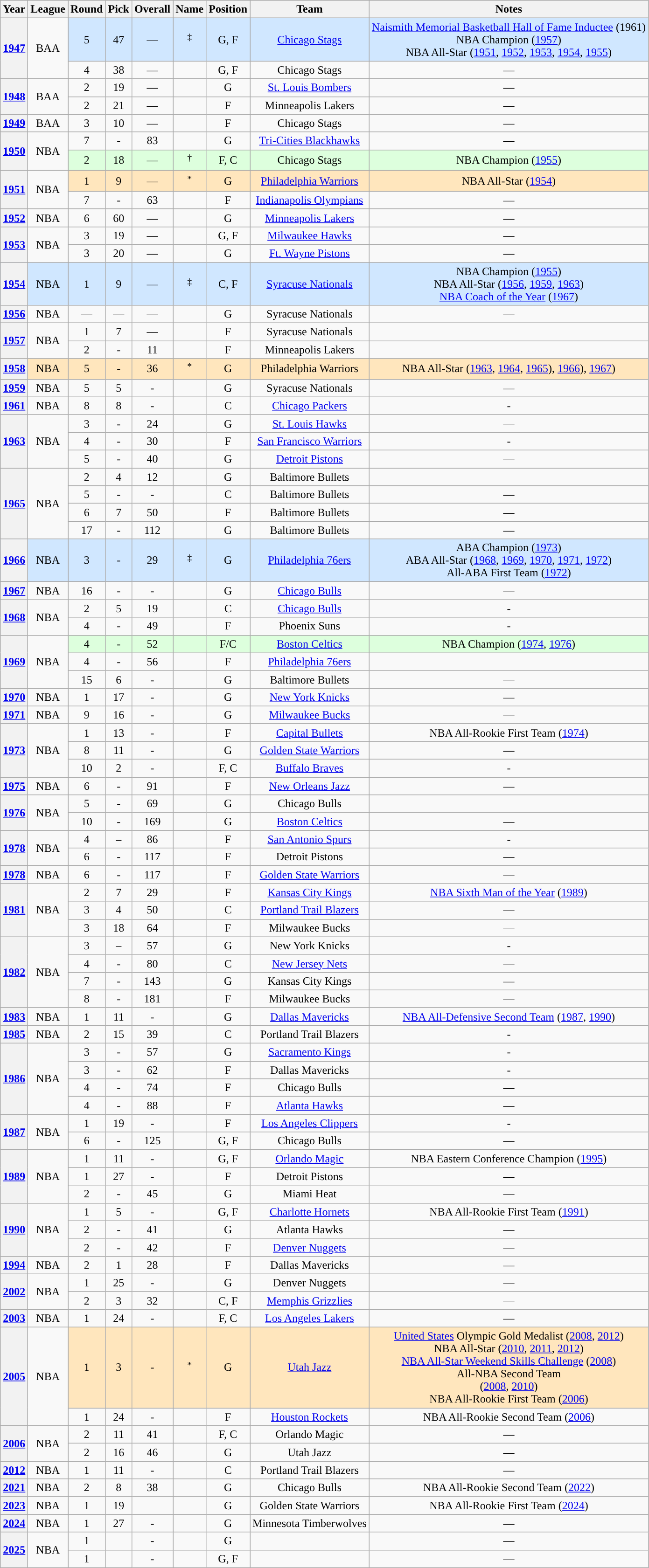<table class="wikitable sortable plainrowheaders">
<tr>
<th scope="col">Year</th>
<th scope="col">League</th>
<th scope="col">Round</th>
<th scope="col">Pick</th>
<th scope="col">Overall</th>
<th scope="col">Name</th>
<th scope="col">Position</th>
<th scope="col">Team</th>
<th scope="col">Notes</th>
</tr>
<tr>
<th scope="row" style="text-align:center;" rowspan="2"><a href='#'>1947</a></th>
<td scope="row" style="text-align:center;" rowspan="2">BAA</td>
<td style="text-align:center;background:#d0e7ff;">5</td>
<td style="text-align:center;background:#d0e7ff;">47</td>
<td style="text-align:center;background:#d0e7ff;">—</td>
<td style="text-align:center;background:#d0e7ff;"><sup>‡</sup></td>
<td style="text-align:center;background:#d0e7ff;">G, F</td>
<td style="text-align:center;background:#d0e7ff;"><a href='#'>Chicago Stags</a></td>
<td style="text-align:center;background:#d0e7ff;"><a href='#'>Naismith Memorial Basketball Hall of Fame Inductee</a> (1961)<br>NBA Champion (<a href='#'>1957</a>)<br> NBA All-Star (<a href='#'>1951</a>, <a href='#'>1952</a>, <a href='#'>1953</a>, <a href='#'>1954</a>, <a href='#'>1955</a>)</td>
</tr>
<tr>
<td style="text-align:center;">4</td>
<td style="text-align:center;">38</td>
<td style="text-align:center;">—</td>
<td style="text-align:center;"></td>
<td style="text-align:center;">G, F</td>
<td style="text-align:center;">Chicago Stags</td>
<td style="text-align:center;">—</td>
</tr>
<tr>
<th scope="row" style="text-align:center;" rowspan="2"><a href='#'>1948</a></th>
<td scope="row" style="text-align:center;" rowspan="2">BAA</td>
<td style="text-align:center;">2</td>
<td style="text-align:center;">19</td>
<td style="text-align:center;">—</td>
<td style="text-align:center;"></td>
<td style="text-align:center;">G</td>
<td style="text-align:center;"><a href='#'>St. Louis Bombers</a></td>
<td style="text-align:center;">—</td>
</tr>
<tr>
<td style="text-align:center;">2</td>
<td style="text-align:center;">21</td>
<td style="text-align:center;">—</td>
<td style="text-align:center;"></td>
<td style="text-align:center;">F</td>
<td style="text-align:center;">Minneapolis Lakers</td>
<td style="text-align:center;">—</td>
</tr>
<tr>
<th scope="row" style="text-align:center;" rowspan="1"><a href='#'>1949</a></th>
<td scope="row" style="text-align:center;" rowspan="1">BAA</td>
<td style="text-align:center;">3</td>
<td style="text-align:center;">10</td>
<td style="text-align:center;">—</td>
<td style="text-align:center;"></td>
<td style="text-align:center;">F</td>
<td style="text-align:center;">Chicago Stags</td>
<td style="text-align:center;">—</td>
</tr>
<tr>
<th scope="row" style="text-align:center;" rowspan="2"><a href='#'>1950</a></th>
<td scope="row" style="text-align:center;" rowspan="2">NBA</td>
<td style="text-align:center;">7</td>
<td style="text-align:center;">-</td>
<td style="text-align:center;">83</td>
<td style="text-align:center;"></td>
<td style="text-align:center;">G</td>
<td style="text-align:center;"><a href='#'>Tri-Cities Blackhawks</a></td>
<td style="text-align:center;">—</td>
</tr>
<tr style="background:#dfd;">
<td style="text-align:center;">2</td>
<td style="text-align:center;">18</td>
<td style="text-align:center;">—</td>
<td style="text-align:center;"><sup>†</sup></td>
<td style="text-align:center;">F, C</td>
<td style="text-align:center;">Chicago Stags</td>
<td style="text-align:center;">NBA Champion (<a href='#'>1955</a>)</td>
</tr>
<tr>
<th scope="row" style="text-align:center;" rowspan="2"><a href='#'>1951</a></th>
<td scope="row" style="text-align:center;" rowspan="2">NBA</td>
<td style="text-align:center;background:#ffe6bd;">1</td>
<td style="text-align:center;background:#ffe6bd;">9</td>
<td style="text-align:center;background:#ffe6bd;">—</td>
<td style="text-align:center;background:#ffe6bd;"><sup>*</sup></td>
<td style="text-align:center;background:#ffe6bd;">G</td>
<td style="text-align:center;background:#ffe6bd;"><a href='#'>Philadelphia Warriors</a></td>
<td style="text-align:center;background:#ffe6bd;">NBA All-Star (<a href='#'>1954</a>)</td>
</tr>
<tr>
<td style="text-align:center;">7</td>
<td style="text-align:center;">-</td>
<td style="text-align:center;">63</td>
<td style="text-align:center;"></td>
<td style="text-align:center;">F</td>
<td style="text-align:center;"><a href='#'>Indianapolis Olympians</a></td>
<td style="text-align:center;">—</td>
</tr>
<tr>
<th scope="row" style="text-align:center;" rowspan="1"><a href='#'>1952</a></th>
<td scope="row" style="text-align:center;" rowspan="1">NBA</td>
<td style="text-align:center;">6</td>
<td style="text-align:center;">60</td>
<td style="text-align:center;">—</td>
<td style="text-align:center;"></td>
<td style="text-align:center;">G</td>
<td style="text-align:center;"><a href='#'>Minneapolis Lakers</a></td>
<td style="text-align:center;">—</td>
</tr>
<tr>
<th scope="row" style="text-align:center;" rowspan="2"><a href='#'>1953</a></th>
<td scope="row" style="text-align:center;" rowspan="2">NBA</td>
<td style="text-align:center;">3</td>
<td style="text-align:center;">19</td>
<td style="text-align:center;">—</td>
<td style="text-align:center;"></td>
<td style="text-align:center;">G, F</td>
<td style="text-align:center;"><a href='#'>Milwaukee Hawks</a></td>
<td style="text-align:center;">—</td>
</tr>
<tr>
<td style="text-align:center;">3</td>
<td style="text-align:center;">20</td>
<td style="text-align:center;">—</td>
<td style="text-align:center;"></td>
<td style="text-align:center;">G</td>
<td style="text-align:center;"><a href='#'>Ft. Wayne Pistons</a></td>
<td style="text-align:center;">—</td>
</tr>
<tr style="background:#d0e7ff;">
<th scope="row" style="text-align:center;" rowspan="1"><a href='#'>1954</a></th>
<td scope="row" style="text-align:center;" rowspan="1">NBA</td>
<td style="text-align:center;">1</td>
<td style="text-align:center;">9</td>
<td style="text-align:center;">—</td>
<td style="text-align:center;"><sup>‡</sup></td>
<td style="text-align:center;">C, F</td>
<td style="text-align:center;"><a href='#'>Syracuse Nationals</a></td>
<td style="text-align:center;">NBA Champion (<a href='#'>1955</a>)<br>NBA All-Star (<a href='#'>1956</a>, <a href='#'>1959</a>, <a href='#'>1963</a>)<br><a href='#'>NBA Coach of the Year</a> (<a href='#'>1967</a>)</td>
</tr>
<tr>
<th scope="row" style="text-align:center;" rowspan="1"><a href='#'>1956</a></th>
<td scope="row" style="text-align:center;" rowspan="1">NBA</td>
<td style="text-align:center;">—</td>
<td style="text-align:center;">—</td>
<td style="text-align:center;">—</td>
<td style="text-align:center;"></td>
<td style="text-align:center;">G</td>
<td style="text-align:center;">Syracuse Nationals</td>
<td style="text-align:center;">—</td>
</tr>
<tr>
<th scope="row" style="text-align:center;" rowspan="2"><a href='#'>1957</a></th>
<td scope="row" style="text-align:center;" rowspan="2">NBA</td>
<td style="text-align:center;">1</td>
<td style="text-align:center;">7</td>
<td style="text-align:center;">—</td>
<td style="text-align:center;"></td>
<td style="text-align:center;">F</td>
<td style="text-align:center;">Syracuse Nationals</td>
<td style="text-align:center;"></td>
</tr>
<tr>
<td style="text-align:center;">2</td>
<td style="text-align:center;">-</td>
<td style="text-align:center;">11</td>
<td style="text-align:center;"></td>
<td style="text-align:center;">F</td>
<td style="text-align:center;">Minneapolis Lakers</td>
<td style="text-align:center;"></td>
</tr>
<tr style="background:#ffe6bd;">
<th scope="row" style="text-align:center;" rowspan="1"><a href='#'>1958</a></th>
<td scope="row" style="text-align:center;" rowspan="1">NBA</td>
<td style="text-align:center;">5</td>
<td style="text-align:center;">-</td>
<td style="text-align:center;">36</td>
<td style="text-align:center;"><sup>*</sup></td>
<td style="text-align:center;">G</td>
<td style="text-align:center;">Philadelphia Warriors</td>
<td style="text-align:center;">NBA All-Star (<a href='#'>1963</a>, <a href='#'>1964</a>, <a href='#'>1965</a>), <a href='#'>1966</a>), <a href='#'>1967</a>)</td>
</tr>
<tr>
<th scope="row" style="text-align:center;" rowspan="1"><a href='#'>1959</a></th>
<td scope="row" style="text-align:center;" rowspan="1">NBA</td>
<td style="text-align:center;">5</td>
<td style="text-align:center;">5</td>
<td style="text-align:center;">-</td>
<td style="text-align:center;"></td>
<td style="text-align:center;">G</td>
<td style="text-align:center;">Syracuse Nationals</td>
<td style="text-align:center;">—</td>
</tr>
<tr>
<th scope="row" style="text-align:center;" rowspan="1"><a href='#'>1961</a></th>
<td scope="row" style="text-align:center;" rowspan="1">NBA</td>
<td style="text-align:center;">8</td>
<td style="text-align:center;">8</td>
<td style="text-align:center;">-</td>
<td style="text-align:center;"></td>
<td style="text-align:center;">C</td>
<td style="text-align:center;"><a href='#'>Chicago Packers</a></td>
<td style="text-align:center;">-</td>
</tr>
<tr>
<th scope="row" style="text-align:center;" rowspan="3"><a href='#'>1963</a></th>
<td scope="row" style="text-align:center;" rowspan="3">NBA</td>
<td style="text-align:center;">3</td>
<td style="text-align:center;">-</td>
<td style="text-align:center;">24</td>
<td style="text-align:center;"></td>
<td style="text-align:center;">G</td>
<td style="text-align:center;"><a href='#'>St. Louis Hawks</a></td>
<td style="text-align:center;">—</td>
</tr>
<tr>
<td style="text-align:center;">4</td>
<td style="text-align:center;">-</td>
<td style="text-align:center;">30</td>
<td style="text-align:center;"></td>
<td style="text-align:center;">F</td>
<td style="text-align:center;"><a href='#'>San Francisco Warriors</a></td>
<td style="text-align:center;">-</td>
</tr>
<tr>
<td style="text-align:center;">5</td>
<td style="text-align:center;">-</td>
<td style="text-align:center;">40</td>
<td style="text-align:center;"></td>
<td style="text-align:center;">G</td>
<td style="text-align:center;"><a href='#'>Detroit Pistons</a></td>
<td style="text-align:center;">—</td>
</tr>
<tr>
<th scope="row" style="text-align:center;" rowspan="4"><a href='#'>1965</a></th>
<td scope="row" style="text-align:center;" rowspan="4">NBA</td>
<td style="text-align:center;">2</td>
<td style="text-align:center;">4</td>
<td style="text-align:center;">12</td>
<td style="text-align:center;"></td>
<td style="text-align:center;">G</td>
<td style="text-align:center;">Baltimore Bullets</td>
<td style="text-align:center;"></td>
</tr>
<tr>
<td style="text-align:center;">5</td>
<td style="text-align:center;">-</td>
<td style="text-align:center;">-</td>
<td style="text-align:center;"></td>
<td style="text-align:center;">C</td>
<td style="text-align:center;">Baltimore Bullets</td>
<td style="text-align:center;">—</td>
</tr>
<tr>
<td style="text-align:center;">6</td>
<td style="text-align:center;">7</td>
<td style="text-align:center;">50</td>
<td style="text-align:center;"></td>
<td style="text-align:center;">F</td>
<td style="text-align:center;">Baltimore Bullets</td>
<td style="text-align:center;">—</td>
</tr>
<tr>
<td style="text-align:center;">17</td>
<td style="text-align:center;">-</td>
<td style="text-align:center;">112</td>
<td style="text-align:center;"></td>
<td style="text-align:center;">G</td>
<td style="text-align:center;">Baltimore Bullets</td>
<td style="text-align:center;">—</td>
</tr>
<tr style="background:#d0e7ff;">
<th scope="row" style="text-align:center;" rowspan="1"><a href='#'>1966</a></th>
<td scope="row" style="text-align:center;" rowspan="1">NBA</td>
<td style="text-align:center;">3</td>
<td style="text-align:center;">-</td>
<td style="text-align:center;">29</td>
<td style="text-align:center;"><sup>‡</sup></td>
<td style="text-align:center;">G</td>
<td style="text-align:center;"><a href='#'>Philadelphia 76ers</a></td>
<td style="text-align:center;"> ABA Champion (<a href='#'>1973</a>)<br> ABA All-Star (<a href='#'>1968</a>, <a href='#'>1969</a>, <a href='#'>1970</a>, <a href='#'>1971</a>, <a href='#'>1972</a>)<br>All-ABA First Team (<a href='#'>1972</a>)</td>
</tr>
<tr>
<th scope="row" style="text-align:center;" rowspan="1"><a href='#'>1967</a></th>
<td scope="row" style="text-align:center;" rowspan="1">NBA</td>
<td style="text-align:center;">16</td>
<td style="text-align:center;">-</td>
<td style="text-align:center;">-</td>
<td style="text-align:center;"></td>
<td style="text-align:center;">G</td>
<td style="text-align:center;"><a href='#'>Chicago Bulls</a></td>
<td style="text-align:center;">—</td>
</tr>
<tr>
<th scope="row" style="text-align:center;" rowspan="2"><a href='#'>1968</a></th>
<td scope="row" style="text-align:center;" rowspan="2">NBA</td>
<td style="text-align:center;">2</td>
<td style="text-align:center;">5</td>
<td style="text-align:center;">19</td>
<td style="text-align:center;"></td>
<td style="text-align:center;">C</td>
<td style="text-align:center;"><a href='#'>Chicago Bulls</a></td>
<td style="text-align:center;">-</td>
</tr>
<tr>
<td style="text-align:center;">4</td>
<td style="text-align:center;">-</td>
<td style="text-align:center;">49</td>
<td style="text-align:center;"></td>
<td style="text-align:center;">F</td>
<td style="text-align:center;">Phoenix Suns</td>
<td style="text-align:center;">-</td>
</tr>
<tr>
<th scope="row" style="text-align:center;" rowspan="3"><a href='#'>1969</a></th>
<td scope="row" style="text-align:center;" rowspan="3">NBA</td>
<td style="text-align:center;background:#dfd;">4</td>
<td style="text-align:center;background:#dfd;">-</td>
<td style="text-align:center;background:#dfd;">52</td>
<td style="text-align:center;background:#dfd;"></td>
<td style="text-align:center;background:#dfd;">F/C</td>
<td style="text-align:center;background:#dfd;"><a href='#'>Boston Celtics</a></td>
<td style="text-align:center;background:#dfd;">NBA Champion (<a href='#'>1974</a>, <a href='#'>1976</a>)</td>
</tr>
<tr>
<td style="text-align:center;">4</td>
<td style="text-align:center;">-</td>
<td style="text-align:center;">56</td>
<td style="text-align:center;"></td>
<td style="text-align:center;">F</td>
<td style="text-align:center;"><a href='#'>Philadelphia 76ers</a></td>
<td style="text-align:center;"></td>
</tr>
<tr>
<td style="text-align:center;">15</td>
<td style="text-align:center;">6</td>
<td style="text-align:center;">-</td>
<td style="text-align:center;"></td>
<td style="text-align:center;">G</td>
<td style="text-align:center;">Baltimore Bullets</td>
<td style="text-align:center;">—</td>
</tr>
<tr>
<th scope="row" style="text-align:center;" rowspan="1"><a href='#'>1970</a></th>
<td scope="row" style="text-align:center;" rowspan="1">NBA</td>
<td style="text-align:center;">1</td>
<td style="text-align:center;">17</td>
<td style="text-align:center;">-</td>
<td style="text-align:center;"></td>
<td style="text-align:center;">G</td>
<td style="text-align:center;"><a href='#'>New York Knicks</a></td>
<td style="text-align:center;">—</td>
</tr>
<tr>
<th scope="row" style="text-align:center;" rowspan="1"><a href='#'>1971</a></th>
<td scope="row" style="text-align:center;" rowspan="1">NBA</td>
<td style="text-align:center;">9</td>
<td style="text-align:center;">16</td>
<td style="text-align:center;">-</td>
<td style="text-align:center;"></td>
<td style="text-align:center;">G</td>
<td style="text-align:center;"><a href='#'>Milwaukee Bucks</a></td>
<td style="text-align:center;">—</td>
</tr>
<tr>
<th scope="row" style="text-align:center;" rowspan="3"><a href='#'>1973</a></th>
<td scope="row" style="text-align:center;" rowspan="3">NBA</td>
<td style="text-align:center;">1</td>
<td style="text-align:center;">13</td>
<td style="text-align:center;">-</td>
<td style="text-align:center;"></td>
<td style="text-align:center;">F</td>
<td style="text-align:center;"><a href='#'>Capital Bullets</a></td>
<td style="text-align:center;">NBA All-Rookie First Team (<a href='#'>1974</a>)</td>
</tr>
<tr>
<td style="text-align:center;">8</td>
<td style="text-align:center;">11</td>
<td style="text-align:center;">-</td>
<td style="text-align:center;"></td>
<td style="text-align:center;">G</td>
<td style="text-align:center;"><a href='#'>Golden State Warriors</a></td>
<td style="text-align:center;">—</td>
</tr>
<tr>
<td style="text-align:center;">10</td>
<td style="text-align:center;">2</td>
<td style="text-align:center;">-</td>
<td style="text-align:center;"></td>
<td style="text-align:center;">F, C</td>
<td style="text-align:center;"><a href='#'>Buffalo Braves</a></td>
<td style="text-align:center;">-</td>
</tr>
<tr>
<th scope="row" style="text-align:center;" rowspan="1"><a href='#'>1975</a></th>
<td scope="row" style="text-align:center;" rowspan="1">NBA</td>
<td style="text-align:center;">6</td>
<td style="text-align:center;">-</td>
<td style="text-align:center;">91</td>
<td style="text-align:center;"></td>
<td style="text-align:center;">F</td>
<td style="text-align:center;"><a href='#'>New Orleans Jazz</a></td>
<td style="text-align:center;">—</td>
</tr>
<tr>
<th scope="row" style="text-align:center;" rowspan="2"><a href='#'>1976</a></th>
<td scope="row" style="text-align:center;" rowspan="2">NBA</td>
<td style="text-align:center;">5</td>
<td style="text-align:center;">-</td>
<td style="text-align:center;">69</td>
<td style="text-align:center;"></td>
<td style="text-align:center;">G</td>
<td style="text-align:center;">Chicago Bulls</td>
<td style="text-align:center;"></td>
</tr>
<tr>
<td style="text-align:center;">10</td>
<td style="text-align:center;">-</td>
<td style="text-align:center;">169</td>
<td style="text-align:center;"></td>
<td style="text-align:center;">G</td>
<td style="text-align:center;"><a href='#'>Boston Celtics</a></td>
<td style="text-align:center;">—</td>
</tr>
<tr>
<th scope="row" style="text-align:center;" rowspan="2"><a href='#'>1978</a></th>
<td scope="row" style="text-align:center;" rowspan="2">NBA</td>
<td style="text-align:center;">4</td>
<td style="text-align:center;">–</td>
<td style="text-align:center;">86</td>
<td style="text-align:center;"></td>
<td style="text-align:center;">F</td>
<td style="text-align:center;"><a href='#'>San Antonio Spurs</a></td>
<td style="text-align:center;">-</td>
</tr>
<tr>
<td style="text-align:center;">6</td>
<td style="text-align:center;">-</td>
<td style="text-align:center;">117</td>
<td style="text-align:center;"></td>
<td style="text-align:center;">F</td>
<td style="text-align:center;">Detroit Pistons</td>
<td style="text-align:center;">—</td>
</tr>
<tr>
<th scope="row" style="text-align:center;" rowspan="1"><a href='#'>1978</a></th>
<td scope="row" style="text-align:center;" rowspan="1">NBA</td>
<td style="text-align:center;">6</td>
<td style="text-align:center;">-</td>
<td style="text-align:center;">117</td>
<td style="text-align:center;"></td>
<td style="text-align:center;">F</td>
<td style="text-align:center;"><a href='#'>Golden State Warriors</a></td>
<td style="text-align:center;">—</td>
</tr>
<tr>
<th scope="row" style="text-align:center;" rowspan="3"><a href='#'>1981</a></th>
<td scope="row" style="text-align:center;" rowspan="3">NBA</td>
<td style="text-align:center;">2</td>
<td style="text-align:center;">7</td>
<td style="text-align:center;">29</td>
<td style="text-align:center;"></td>
<td style="text-align:center;">F</td>
<td style="text-align:center;"><a href='#'>Kansas City Kings</a></td>
<td style="text-align:center;"><a href='#'>NBA Sixth Man of the Year</a> (<a href='#'>1989</a>)</td>
</tr>
<tr>
<td style="text-align:center;">3</td>
<td style="text-align:center;">4</td>
<td style="text-align:center;">50</td>
<td style="text-align:center;"></td>
<td style="text-align:center;">C</td>
<td style="text-align:center;"><a href='#'>Portland Trail Blazers</a></td>
<td style="text-align:center;">—</td>
</tr>
<tr>
<td style="text-align:center;">3</td>
<td style="text-align:center;">18</td>
<td style="text-align:center;">64</td>
<td style="text-align:center;"></td>
<td style="text-align:center;">F</td>
<td style="text-align:center;">Milwaukee Bucks</td>
<td style="text-align:center;">—</td>
</tr>
<tr>
<th scope="row" style="text-align:center;" rowspan="4"><a href='#'>1982</a></th>
<td scope="row" style="text-align:center;" rowspan="4">NBA</td>
<td style="text-align:center;">3</td>
<td style="text-align:center;">–</td>
<td style="text-align:center;">57</td>
<td style="text-align:center;"></td>
<td style="text-align:center;">G</td>
<td style="text-align:center;">New York Knicks</td>
<td style="text-align:center;">-</td>
</tr>
<tr>
<td style="text-align:center;">4</td>
<td style="text-align:center;">-</td>
<td style="text-align:center;">80</td>
<td style="text-align:center;"></td>
<td style="text-align:center;">C</td>
<td style="text-align:center;"><a href='#'>New Jersey Nets</a></td>
<td style="text-align:center;">—</td>
</tr>
<tr>
<td style="text-align:center;">7</td>
<td style="text-align:center;">-</td>
<td style="text-align:center;">143</td>
<td style="text-align:center;"></td>
<td style="text-align:center;">G</td>
<td style="text-align:center;">Kansas City Kings</td>
<td style="text-align:center;">—</td>
</tr>
<tr>
<td style="text-align:center;">8</td>
<td style="text-align:center;">-</td>
<td style="text-align:center;">181</td>
<td style="text-align:center;"></td>
<td style="text-align:center;">F</td>
<td style="text-align:center;">Milwaukee Bucks</td>
<td style="text-align:center;">—</td>
</tr>
<tr>
<th scope="row" style="text-align:center;" rowspan="1"><a href='#'>1983</a></th>
<td scope="row" style="text-align:center;" rowspan="1">NBA</td>
<td style="text-align:center;">1</td>
<td style="text-align:center;">11</td>
<td style="text-align:center;">-</td>
<td style="text-align:center;"></td>
<td style="text-align:center;">G</td>
<td style="text-align:center;"><a href='#'>Dallas Mavericks</a></td>
<td style="text-align:center;"><a href='#'>NBA All-Defensive Second Team</a> (<a href='#'>1987</a>, <a href='#'>1990</a>)</td>
</tr>
<tr>
<th scope="row" style="text-align:center;" rowspan="1"><a href='#'>1985</a></th>
<td scope="row" style="text-align:center;" rowspan="1">NBA</td>
<td style="text-align:center;">2</td>
<td style="text-align:center;">15</td>
<td style="text-align:center;">39</td>
<td style="text-align:center;"></td>
<td style="text-align:center;">C</td>
<td style="text-align:center;">Portland Trail Blazers</td>
<td style="text-align:center;">-</td>
</tr>
<tr>
<th scope="row" style="text-align:center;" rowspan="4"><a href='#'>1986</a></th>
<td scope="row" style="text-align:center;" rowspan="4">NBA</td>
<td style="text-align:center;">3</td>
<td style="text-align:center;">-</td>
<td style="text-align:center;">57</td>
<td style="text-align:center;"></td>
<td style="text-align:center;">G</td>
<td style="text-align:center;"><a href='#'>Sacramento Kings</a></td>
<td style="text-align:center;">-</td>
</tr>
<tr>
<td style="text-align:center;">3</td>
<td style="text-align:center;">-</td>
<td style="text-align:center;">62</td>
<td style="text-align:center;"></td>
<td style="text-align:center;">F</td>
<td style="text-align:center;">Dallas Mavericks</td>
<td style="text-align:center;">-</td>
</tr>
<tr>
<td style="text-align:center;">4</td>
<td style="text-align:center;">-</td>
<td style="text-align:center;">74</td>
<td style="text-align:center;"></td>
<td style="text-align:center;">F</td>
<td style="text-align:center;">Chicago Bulls</td>
<td style="text-align:center;">—</td>
</tr>
<tr>
<td style="text-align:center;">4</td>
<td style="text-align:center;">-</td>
<td style="text-align:center;">88</td>
<td style="text-align:center;"></td>
<td style="text-align:center;">F</td>
<td style="text-align:center;"><a href='#'>Atlanta Hawks</a></td>
<td style="text-align:center;">—</td>
</tr>
<tr>
<th scope="row" style="text-align:center;" rowspan="2"><a href='#'>1987</a></th>
<td scope="row" style="text-align:center;" rowspan="2">NBA</td>
<td style="text-align:center;">1</td>
<td style="text-align:center;">19</td>
<td style="text-align:center;">-</td>
<td style="text-align:center;"></td>
<td style="text-align:center;">F</td>
<td style="text-align:center;"><a href='#'>Los Angeles Clippers</a></td>
<td style="text-align:center;">-</td>
</tr>
<tr>
<td style="text-align:center;">6</td>
<td style="text-align:center;">-</td>
<td style="text-align:center;">125</td>
<td style="text-align:center;"></td>
<td style="text-align:center;">G, F</td>
<td style="text-align:center;">Chicago Bulls</td>
<td style="text-align:center;">—</td>
</tr>
<tr>
<th scope="row" style="text-align:center;" rowspan="3"><a href='#'>1989</a></th>
<td scope="row" style="text-align:center;" rowspan="3">NBA</td>
<td style="text-align:center;">1</td>
<td style="text-align:center;">11</td>
<td style="text-align:center;">-</td>
<td style="text-align:center;"></td>
<td style="text-align:center;">G, F</td>
<td style="text-align:center;"><a href='#'>Orlando Magic</a></td>
<td style="text-align:center;">NBA Eastern Conference Champion (<a href='#'>1995</a>)</td>
</tr>
<tr>
<td style="text-align:center;">1</td>
<td style="text-align:center;">27</td>
<td style="text-align:center;">-</td>
<td style="text-align:center;"></td>
<td style="text-align:center;">F</td>
<td style="text-align:center;">Detroit Pistons</td>
<td style="text-align:center;">—</td>
</tr>
<tr>
<td style="text-align:center;">2</td>
<td style="text-align:center;">-</td>
<td style="text-align:center;">45</td>
<td style="text-align:center;"></td>
<td style="text-align:center;">G</td>
<td style="text-align:center;">Miami Heat</td>
<td style="text-align:center;">—</td>
</tr>
<tr>
<th scope="row" style="text-align:center;" rowspan="3"><a href='#'>1990</a></th>
<td scope="row" style="text-align:center;" rowspan="3">NBA</td>
<td style="text-align:center;">1</td>
<td style="text-align:center;">5</td>
<td style="text-align:center;">-</td>
<td style="text-align:center;"></td>
<td style="text-align:center;">G, F</td>
<td style="text-align:center;"><a href='#'>Charlotte Hornets</a></td>
<td style="text-align:center;">NBA All-Rookie First Team (<a href='#'>1991</a>)</td>
</tr>
<tr>
<td style="text-align:center;">2</td>
<td style="text-align:center;">-</td>
<td style="text-align:center;">41</td>
<td style="text-align:center;"></td>
<td style="text-align:center;">G</td>
<td style="text-align:center;">Atlanta Hawks</td>
<td style="text-align:center;">—</td>
</tr>
<tr>
<td style="text-align:center;">2</td>
<td style="text-align:center;">-</td>
<td style="text-align:center;">42</td>
<td style="text-align:center;"></td>
<td style="text-align:center;">F</td>
<td style="text-align:center;"><a href='#'>Denver Nuggets</a></td>
<td style="text-align:center;">—</td>
</tr>
<tr>
<th scope="row" style="text-align:center;" rowspan="1"><a href='#'>1994</a></th>
<td scope="row" style="text-align:center;" rowspan="1">NBA</td>
<td style="text-align:center;">2</td>
<td style="text-align:center;">1</td>
<td style="text-align:center;">28</td>
<td style="text-align:center;"></td>
<td style="text-align:center;">F</td>
<td style="text-align:center;">Dallas Mavericks</td>
<td style="text-align:center;">—</td>
</tr>
<tr>
<th scope="row" style="text-align:center;" rowspan="2"><a href='#'>2002</a></th>
<td scope="row" style="text-align:center;" rowspan="2">NBA</td>
<td style="text-align:center;">1</td>
<td style="text-align:center;">25</td>
<td style="text-align:center;">-</td>
<td style="text-align:center;"></td>
<td style="text-align:center;">G</td>
<td style="text-align:center;">Denver Nuggets</td>
<td style="text-align:center;">—</td>
</tr>
<tr>
<td style="text-align:center;">2</td>
<td style="text-align:center;">3</td>
<td style="text-align:center;">32</td>
<td style="text-align:center;"></td>
<td style="text-align:center;">C, F</td>
<td style="text-align:center;"><a href='#'>Memphis Grizzlies</a></td>
<td style="text-align:center;">—</td>
</tr>
<tr>
<th scope="row" style="text-align:center;" rowspan="1"><a href='#'>2003</a></th>
<td scope="row" style="text-align:center;" rowspan="1">NBA</td>
<td style="text-align:center;">1</td>
<td style="text-align:center;">24</td>
<td style="text-align:center;">-</td>
<td style="text-align:center;"></td>
<td style="text-align:center;">F, C</td>
<td style="text-align:center;"><a href='#'>Los Angeles Lakers</a></td>
<td style="text-align:center;">—</td>
</tr>
<tr>
<th scope="row" style="text-align:center;" rowspan="2"><a href='#'>2005</a></th>
<td scope="row" style="text-align:center;" rowspan="2">NBA</td>
<td style="text-align:center;background:#ffe6bd;">1</td>
<td style="text-align:center;background:#ffe6bd;">3</td>
<td style="text-align:center;background:#ffe6bd;">-</td>
<td style="text-align:center;background:#ffe6bd;"><sup>*</sup></td>
<td style="text-align:center;background:#ffe6bd;">G</td>
<td style="text-align:center;background:#ffe6bd;"><a href='#'>Utah Jazz</a></td>
<td style="text-align:center;background:#ffe6bd;"> <a href='#'>United States</a> Olympic Gold Medalist (<a href='#'>2008</a>, <a href='#'>2012</a>)<br>NBA All-Star (<a href='#'>2010</a>, <a href='#'>2011</a>, <a href='#'>2012</a>)<br><a href='#'>NBA All-Star Weekend Skills Challenge</a> (<a href='#'>2008</a>)<br>All-NBA Second Team<br>(<a href='#'>2008</a>, <a href='#'>2010</a>)<br>NBA All-Rookie First Team (<a href='#'>2006</a>)</td>
</tr>
<tr>
<td style="text-align:center;">1</td>
<td style="text-align:center;">24</td>
<td style="text-align:center;">-</td>
<td style="text-align:center;"></td>
<td style="text-align:center;">F</td>
<td style="text-align:center;"><a href='#'>Houston Rockets</a></td>
<td style="text-align:center;">NBA All-Rookie Second Team (<a href='#'>2006</a>)</td>
</tr>
<tr>
<th scope="row" style="text-align:center;" rowspan="2"><a href='#'>2006</a></th>
<td scope="row" style="text-align:center;" rowspan="2">NBA</td>
<td style="text-align:center;">2</td>
<td style="text-align:center;">11</td>
<td style="text-align:center;">41</td>
<td style="text-align:center;"></td>
<td style="text-align:center;">F, C</td>
<td style="text-align:center;">Orlando Magic</td>
<td style="text-align:center;">—</td>
</tr>
<tr>
<td style="text-align:center;">2</td>
<td style="text-align:center;">16</td>
<td style="text-align:center;">46</td>
<td style="text-align:center;"></td>
<td style="text-align:center;">G</td>
<td style="text-align:center;">Utah Jazz</td>
<td style="text-align:center;">—</td>
</tr>
<tr>
<th scope="row" style="text-align:center;" rowspan="1"><a href='#'>2012</a></th>
<td scope="row" style="text-align:center;" rowspan="1">NBA</td>
<td style="text-align:center;">1</td>
<td style="text-align:center;">11</td>
<td style="text-align:center;">-</td>
<td style="text-align:center;"></td>
<td style="text-align:center;">C</td>
<td style="text-align:center;">Portland Trail Blazers</td>
<td style="text-align:center;">—</td>
</tr>
<tr>
<th scope="row" style="text-align:center;" rowspan="1"><a href='#'>2021</a></th>
<td scope="row" style="text-align:center;" rowspan="1">NBA</td>
<td style="text-align:center;">2</td>
<td style="text-align:center;">8</td>
<td style="text-align:center;">38</td>
<td style="text-align:center;"></td>
<td style="text-align:center;">G</td>
<td style="text-align:center;">Chicago Bulls</td>
<td style="text-align:center;">NBA All-Rookie Second Team (<a href='#'>2022</a>)</td>
</tr>
<tr>
<th scope="row" style="text-align:center;" rowspan="1"><a href='#'>2023</a></th>
<td scope="row" style="text-align:center;" rowspan="1">NBA</td>
<td style="text-align:center;">1</td>
<td style="text-align:center;">19</td>
<td style="text-align:center;"></td>
<td style="text-align:center;"></td>
<td style="text-align:center;">G</td>
<td style="text-align:center;">Golden State Warriors</td>
<td style="text-align:center;">NBA All-Rookie First Team (<a href='#'>2024</a>)</td>
</tr>
<tr>
<th scope="row" style="text-align:center;" rowspan="1"><a href='#'>2024</a></th>
<td scope="row" style="text-align:center;" rowspan="1">NBA</td>
<td style="text-align:center;">1</td>
<td style="text-align:center;">27</td>
<td style="text-align:center;">-</td>
<td style="text-align:center;"></td>
<td style="text-align:center;">G</td>
<td style="text-align:center;">Minnesota Timberwolves</td>
<td style="text-align:center;">—</td>
</tr>
<tr>
<th scope="row" style="text-align:center;" rowspan="2"><a href='#'>2025</a></th>
<td scope="row" style="text-align:center;" rowspan="2">NBA</td>
<td style="text-align:center;">1</td>
<td style="text-align:center;"></td>
<td style="text-align:center;">-</td>
<td style="text-align:center;"></td>
<td style="text-align:center;">G</td>
<td style="text-align:center;"></td>
<td style="text-align:center;">—</td>
</tr>
<tr>
<td style="text-align:center;">1</td>
<td style="text-align:center;"></td>
<td style="text-align:center;">-</td>
<td style="text-align:center;"></td>
<td style="text-align:center;">G, F</td>
<td style="text-align:center;"></td>
<td style="text-align:center;">—</td>
</tr>
</table>
